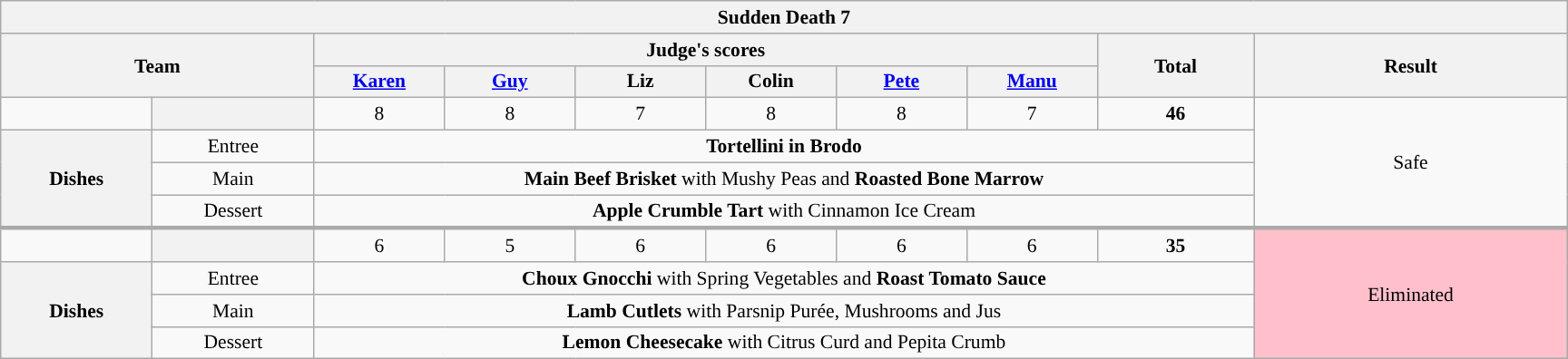<table class="wikitable plainrowheaders" style="margin: 1em auto; text-align:center; font-size:90%; width:80em;">
<tr>
<th colspan="10" >Sudden Death 7</th>
</tr>
<tr>
<th rowspan="2" style="width:20%;" colspan="2">Team</th>
<th colspan="6" style="width:50%;">Judge's scores</th>
<th rowspan="2" style="width:10%;">Total<br></th>
<th rowspan="2" style="width:20%;">Result</th>
</tr>
<tr>
<th style="width:50px;"><a href='#'>Karen</a></th>
<th style="width:50px;"><a href='#'>Guy</a></th>
<th style="width:50px;">Liz</th>
<th style="width:50px;">Colin</th>
<th style="width:50px;"><a href='#'>Pete</a></th>
<th style="width:50px;"><a href='#'>Manu</a></th>
</tr>
<tr>
<td></td>
<th style="text-align:centre"></th>
<td>8</td>
<td>8</td>
<td>7</td>
<td>8</td>
<td>8</td>
<td>7</td>
<td><strong>46</strong></td>
<td rowspan="4">Safe</td>
</tr>
<tr>
<th rowspan="3">Dishes</th>
<td>Entree</td>
<td colspan="7"><strong>Tortellini in Brodo</strong></td>
</tr>
<tr>
<td>Main</td>
<td colspan="7"><strong>Main Beef Brisket</strong> with Mushy Peas and <strong>Roasted Bone Marrow</strong></td>
</tr>
<tr>
<td>Dessert</td>
<td colspan="7"><strong>Apple Crumble Tart</strong> with Cinnamon Ice Cream</td>
</tr>
<tr style="border-top:3px solid #aaa;">
<td></td>
<th style="text-align:centre"></th>
<td>6</td>
<td>5</td>
<td>6</td>
<td>6</td>
<td>6</td>
<td>6</td>
<td><strong>35</strong></td>
<td rowspan="4" style="background:pink">Eliminated</td>
</tr>
<tr>
<th rowspan="3">Dishes</th>
<td>Entree</td>
<td colspan="7"><strong>Choux Gnocchi</strong> with Spring Vegetables and <strong>Roast Tomato Sauce</strong></td>
</tr>
<tr>
<td>Main</td>
<td colspan="7"><strong>Lamb Cutlets</strong> with Parsnip Purée, Mushrooms and Jus</td>
</tr>
<tr>
<td>Dessert</td>
<td colspan="7"><strong>Lemon Cheesecake</strong> with Citrus Curd and Pepita Crumb</td>
</tr>
</table>
